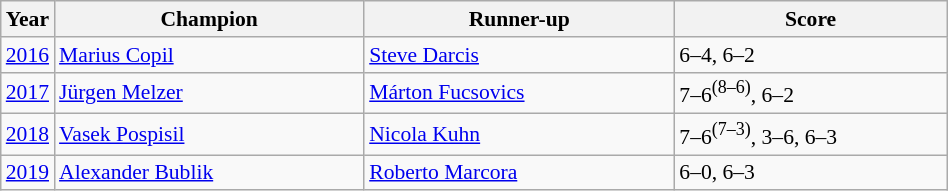<table class="wikitable" style="font-size:90%">
<tr>
<th>Year</th>
<th width="200">Champion</th>
<th width="200">Runner-up</th>
<th width="175">Score</th>
</tr>
<tr>
<td><a href='#'>2016</a></td>
<td> <a href='#'>Marius Copil</a></td>
<td> <a href='#'>Steve Darcis</a></td>
<td>6–4, 6–2</td>
</tr>
<tr>
<td><a href='#'>2017</a></td>
<td> <a href='#'>Jürgen Melzer</a></td>
<td> <a href='#'>Márton Fucsovics</a></td>
<td>7–6<sup>(8–6)</sup>, 6–2</td>
</tr>
<tr>
<td><a href='#'>2018</a></td>
<td> <a href='#'>Vasek Pospisil</a></td>
<td> <a href='#'>Nicola Kuhn</a></td>
<td>7–6<sup>(7–3)</sup>, 3–6, 6–3</td>
</tr>
<tr>
<td><a href='#'>2019</a></td>
<td> <a href='#'>Alexander Bublik</a></td>
<td> <a href='#'>Roberto Marcora</a></td>
<td>6–0, 6–3</td>
</tr>
</table>
